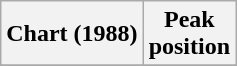<table class="wikitable">
<tr>
<th>Chart (1988)</th>
<th>Peak<br>position</th>
</tr>
<tr>
</tr>
</table>
